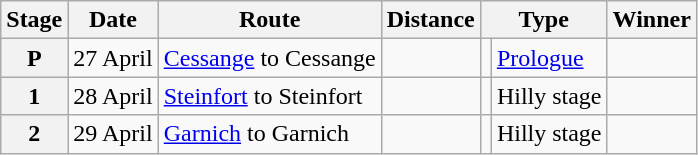<table class="wikitable">
<tr>
<th scope=col>Stage</th>
<th scope=col>Date</th>
<th scope=col>Route</th>
<th scope=col>Distance</th>
<th scope=col colspan="2">Type</th>
<th scope=col>Winner</th>
</tr>
<tr>
<th scope=row>P</th>
<td style="text-align:right;">27 April</td>
<td><a href='#'>Cessange</a> to Cessange</td>
<td align=center></td>
<td></td>
<td><a href='#'>Prologue</a></td>
<td></td>
</tr>
<tr>
<th scope=row>1</th>
<td style="text-align:right;">28 April</td>
<td><a href='#'>Steinfort</a> to Steinfort</td>
<td align=center></td>
<td></td>
<td>Hilly stage</td>
<td></td>
</tr>
<tr>
<th scope=row>2</th>
<td style="text-align:right;">29 April</td>
<td><a href='#'>Garnich</a> to Garnich</td>
<td align=center></td>
<td></td>
<td>Hilly stage</td>
<td></td>
</tr>
</table>
